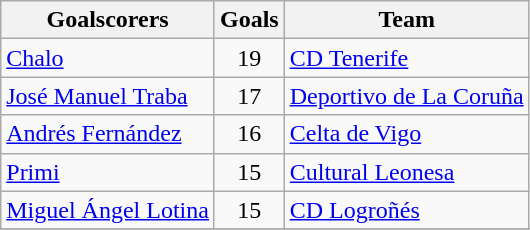<table class="wikitable sortable">
<tr>
<th>Goalscorers</th>
<th>Goals</th>
<th>Team</th>
</tr>
<tr>
<td> <a href='#'>Chalo</a></td>
<td style="text-align:center;">19</td>
<td><a href='#'>CD Tenerife</a></td>
</tr>
<tr>
<td> <a href='#'>José Manuel Traba</a></td>
<td style="text-align:center;">17</td>
<td><a href='#'>Deportivo de La Coruña</a></td>
</tr>
<tr>
<td> <a href='#'>Andrés Fernández</a></td>
<td style="text-align:center;">16</td>
<td><a href='#'>Celta de Vigo</a></td>
</tr>
<tr>
<td> <a href='#'>Primi</a></td>
<td style="text-align:center;">15</td>
<td><a href='#'>Cultural Leonesa</a></td>
</tr>
<tr>
<td> <a href='#'>Miguel Ángel Lotina</a></td>
<td style="text-align:center;">15</td>
<td><a href='#'>CD Logroñés</a></td>
</tr>
<tr>
</tr>
</table>
